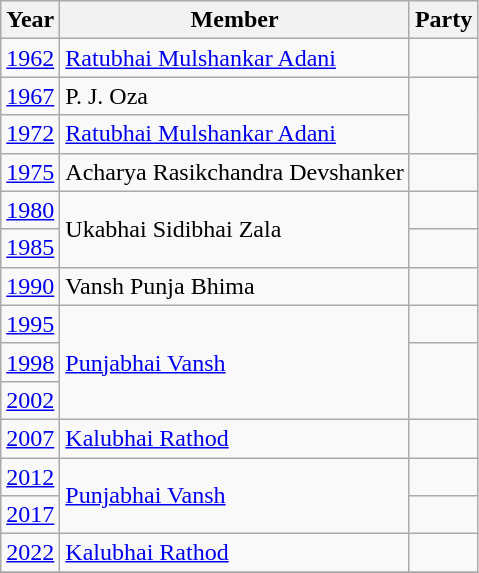<table class="wikitable sortable">
<tr>
<th>Year</th>
<th>Member</th>
<th colspan="2">Party</th>
</tr>
<tr>
<td><a href='#'>1962</a></td>
<td><a href='#'>Ratubhai Mulshankar Adani</a></td>
<td></td>
</tr>
<tr>
<td><a href='#'>1967</a></td>
<td>P. J. Oza</td>
</tr>
<tr>
<td><a href='#'>1972</a></td>
<td><a href='#'>Ratubhai Mulshankar Adani</a></td>
</tr>
<tr>
<td><a href='#'>1975</a></td>
<td>Acharya Rasikchandra Devshanker</td>
<td></td>
</tr>
<tr>
<td><a href='#'>1980</a></td>
<td rowspan="2">Ukabhai Sidibhai Zala</td>
<td></td>
</tr>
<tr>
<td><a href='#'>1985</a></td>
<td></td>
</tr>
<tr>
<td><a href='#'>1990</a></td>
<td>Vansh Punja Bhima</td>
<td></td>
</tr>
<tr>
<td><a href='#'>1995</a></td>
<td rowspan="3"><a href='#'>Punjabhai Vansh</a></td>
<td></td>
</tr>
<tr>
<td><a href='#'>1998</a></td>
</tr>
<tr>
<td><a href='#'>2002</a></td>
</tr>
<tr>
<td><a href='#'>2007</a></td>
<td><a href='#'>Kalubhai Rathod</a></td>
<td></td>
</tr>
<tr>
<td><a href='#'>2012</a></td>
<td rowspan="2"><a href='#'>Punjabhai Vansh</a></td>
<td></td>
</tr>
<tr>
<td><a href='#'>2017</a></td>
</tr>
<tr>
<td><a href='#'>2022</a></td>
<td><a href='#'>Kalubhai Rathod</a></td>
<td></td>
</tr>
<tr>
</tr>
</table>
